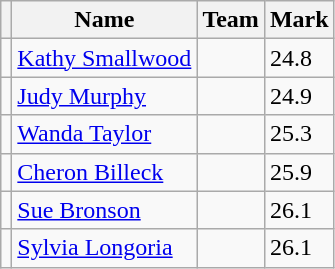<table class=wikitable>
<tr>
<th></th>
<th>Name</th>
<th>Team</th>
<th>Mark</th>
</tr>
<tr>
<td></td>
<td><a href='#'>Kathy Smallwood</a></td>
<td></td>
<td>24.8</td>
</tr>
<tr>
<td></td>
<td><a href='#'>Judy Murphy</a></td>
<td></td>
<td>24.9</td>
</tr>
<tr>
<td></td>
<td><a href='#'>Wanda Taylor</a></td>
<td></td>
<td>25.3</td>
</tr>
<tr>
<td></td>
<td><a href='#'>Cheron Billeck</a></td>
<td></td>
<td>25.9</td>
</tr>
<tr>
<td></td>
<td><a href='#'>Sue Bronson</a></td>
<td></td>
<td>26.1</td>
</tr>
<tr>
<td></td>
<td><a href='#'>Sylvia Longoria</a></td>
<td></td>
<td>26.1</td>
</tr>
</table>
